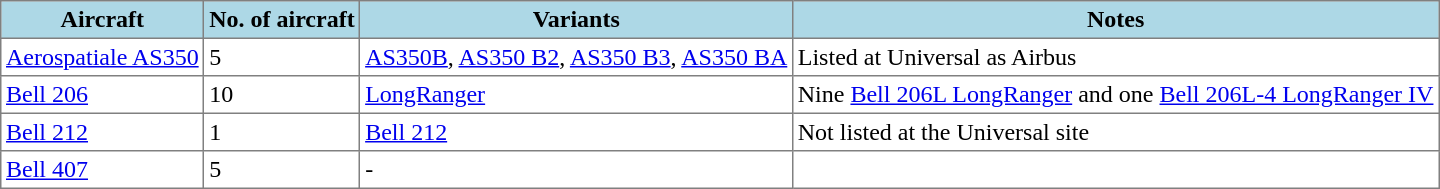<table class="toccolours" border="1" cellpadding="3" style="border-collapse:collapse">
<tr bgcolor=lightblue>
<th>Aircraft</th>
<th>No. of aircraft</th>
<th>Variants</th>
<th>Notes</th>
</tr>
<tr>
<td><a href='#'>Aerospatiale AS350</a></td>
<td>5</td>
<td><a href='#'>AS350B</a>, <a href='#'>AS350 B2</a>, <a href='#'>AS350 B3</a>, <a href='#'>AS350 BA</a></td>
<td>Listed at Universal as Airbus</td>
</tr>
<tr>
<td><a href='#'>Bell 206</a></td>
<td>10</td>
<td><a href='#'>LongRanger</a></td>
<td>Nine <a href='#'>Bell 206L LongRanger</a> and one <a href='#'>Bell 206L-4 LongRanger IV</a></td>
</tr>
<tr>
<td><a href='#'>Bell 212</a></td>
<td>1</td>
<td><a href='#'>Bell 212</a></td>
<td>Not listed at the Universal site</td>
</tr>
<tr>
<td><a href='#'>Bell 407</a></td>
<td>5</td>
<td>-</td>
<td></td>
</tr>
</table>
